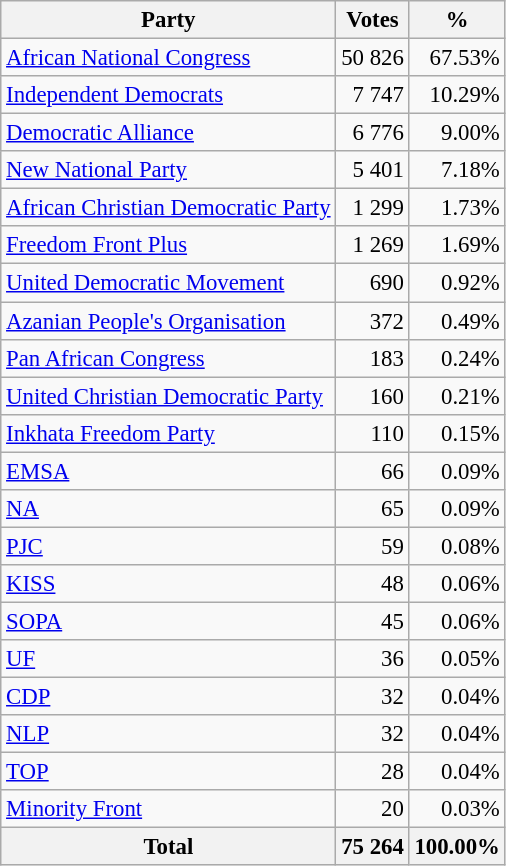<table class="wikitable" style="font-size: 95%; text-align: right">
<tr>
<th>Party</th>
<th>Votes</th>
<th>%</th>
</tr>
<tr>
<td align=left><a href='#'>African National Congress</a></td>
<td>50 826</td>
<td>67.53%</td>
</tr>
<tr>
<td align=left><a href='#'>Independent Democrats</a></td>
<td>7 747</td>
<td>10.29%</td>
</tr>
<tr>
<td align=left><a href='#'>Democratic Alliance</a></td>
<td>6 776</td>
<td>9.00%</td>
</tr>
<tr>
<td align=left><a href='#'>New National Party</a></td>
<td>5 401</td>
<td>7.18%</td>
</tr>
<tr>
<td align=left><a href='#'>African Christian Democratic Party</a></td>
<td>1 299</td>
<td>1.73%</td>
</tr>
<tr>
<td align=left><a href='#'>Freedom Front Plus</a></td>
<td>1 269</td>
<td>1.69%</td>
</tr>
<tr>
<td align=left><a href='#'>United Democratic Movement</a></td>
<td>690</td>
<td>0.92%</td>
</tr>
<tr>
<td align=left><a href='#'>Azanian People's Organisation</a></td>
<td>372</td>
<td>0.49%</td>
</tr>
<tr>
<td align=left><a href='#'>Pan African Congress</a></td>
<td>183</td>
<td>0.24%</td>
</tr>
<tr>
<td align=left><a href='#'>United Christian Democratic Party</a></td>
<td>160</td>
<td>0.21%</td>
</tr>
<tr>
<td align=left><a href='#'>Inkhata Freedom Party</a></td>
<td>110</td>
<td>0.15%</td>
</tr>
<tr>
<td align=left><a href='#'>EMSA</a></td>
<td>66</td>
<td>0.09%</td>
</tr>
<tr>
<td align=left><a href='#'>NA</a></td>
<td>65</td>
<td>0.09%</td>
</tr>
<tr>
<td align=left><a href='#'>PJC</a></td>
<td>59</td>
<td>0.08%</td>
</tr>
<tr>
<td align=left><a href='#'>KISS</a></td>
<td>48</td>
<td>0.06%</td>
</tr>
<tr>
<td align=left><a href='#'>SOPA</a></td>
<td>45</td>
<td>0.06%</td>
</tr>
<tr>
<td align=left><a href='#'>UF</a></td>
<td>36</td>
<td>0.05%</td>
</tr>
<tr>
<td align=left><a href='#'>CDP</a></td>
<td>32</td>
<td>0.04%</td>
</tr>
<tr>
<td align=left><a href='#'>NLP</a></td>
<td>32</td>
<td>0.04%</td>
</tr>
<tr>
<td align=left><a href='#'>TOP</a></td>
<td>28</td>
<td>0.04%</td>
</tr>
<tr>
<td align=left><a href='#'>Minority Front</a></td>
<td>20</td>
<td>0.03%</td>
</tr>
<tr>
<th align=left>Total</th>
<th>75 264</th>
<th>100.00%</th>
</tr>
</table>
